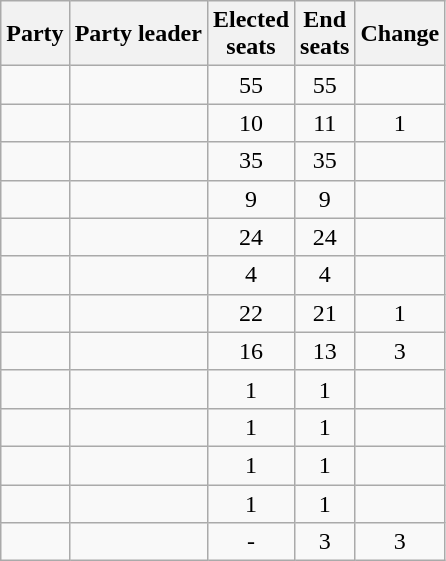<table class="wikitable sortable" style="text-align: center;">
<tr>
<th>Party</th>
<th>Party leader</th>
<th>Elected<br>seats</th>
<th>End<br>seats</th>
<th>Change</th>
</tr>
<tr>
<td data-sort-value="A" style="text-align: left;"></td>
<td></td>
<td>55</td>
<td>55</td>
<td data-sort-value="0"></td>
</tr>
<tr>
<td data-sort-value="B" style="text-align: left;"></td>
<td></td>
<td>10</td>
<td>11</td>
<td data-sort-value="1"> 1</td>
</tr>
<tr>
<td data-sort-value="C" style="text-align: left;"></td>
<td></td>
<td>35</td>
<td>35</td>
<td data-sort-value="0"></td>
</tr>
<tr>
<td data-sort-value="D" style="text-align: left;"></td>
<td></td>
<td>9</td>
<td>9</td>
<td data-sort-value="0"></td>
</tr>
<tr>
<td data-sort-value="F" style="text-align: left;"></td>
<td></td>
<td>24</td>
<td>24</td>
<td data-sort-value="0"></td>
</tr>
<tr>
<td data-sort-value="Q" style="text-align: left;"></td>
<td></td>
<td>4</td>
<td>4</td>
<td data-sort-value="0"></td>
</tr>
<tr>
<td data-sort-value="V" style="text-align: left;"></td>
<td></td>
<td>22</td>
<td>21</td>
<td data-sort-value="-1"> 1</td>
</tr>
<tr>
<td data-sort-value="Z" style="text-align: left;"></td>
<td></td>
<td>16</td>
<td>13</td>
<td data-sort-value="-3"> 3</td>
</tr>
<tr>
<td data-sort-value="FF" style="text-align: left;"></td>
<td></td>
<td>1</td>
<td>1</td>
<td data-sort-value="0"></td>
</tr>
<tr>
<td data-sort-value="SP" style="text-align: left;"></td>
<td></td>
<td>1</td>
<td>1</td>
<td data-sort-value="0"></td>
</tr>
<tr>
<td data-sort-value="AT" style="text-align: left;"></td>
<td></td>
<td>1</td>
<td>1</td>
<td data-sort-value="0"></td>
</tr>
<tr>
<td data-sort-value="SI" style="text-align: left;"></td>
<td></td>
<td>1</td>
<td>1</td>
<td data-sort-value="0"></td>
</tr>
<tr>
<td data-sort-value="ZZZZ" style="text-align: left;"></td>
<td></td>
<td>-</td>
<td>3</td>
<td data-sort-value="3"> 3</td>
</tr>
</table>
